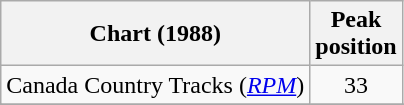<table class="wikitable sortable">
<tr>
<th align="left">Chart (1988)</th>
<th align="center">Peak<br>position</th>
</tr>
<tr>
<td align="left">Canada Country Tracks (<em><a href='#'>RPM</a></em>)</td>
<td align="center">33</td>
</tr>
<tr>
</tr>
<tr>
</tr>
</table>
